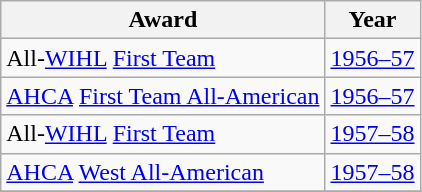<table class="wikitable">
<tr>
<th>Award</th>
<th>Year</th>
</tr>
<tr>
<td>All-<a href='#'>WIHL</a> <a href='#'>First Team</a></td>
<td><a href='#'>1956–57</a></td>
</tr>
<tr>
<td><a href='#'>AHCA</a> <a href='#'>First Team All-American</a></td>
<td><a href='#'>1956–57</a></td>
</tr>
<tr>
<td>All-<a href='#'>WIHL</a> <a href='#'>First Team</a></td>
<td><a href='#'>1957–58</a></td>
</tr>
<tr>
<td><a href='#'>AHCA</a> <a href='#'>West All-American</a></td>
<td><a href='#'>1957–58</a></td>
</tr>
<tr>
</tr>
</table>
